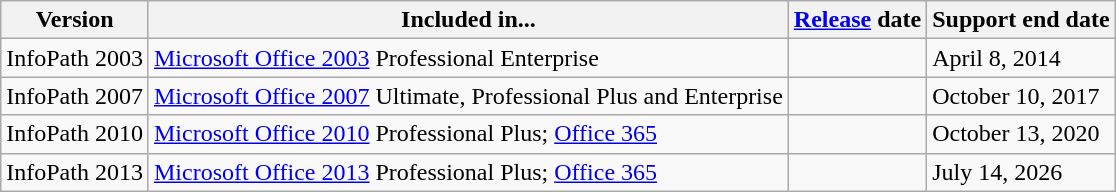<table class="wikitable sortable">
<tr>
<th>Version</th>
<th>Included in...</th>
<th><a href='#'>Release</a> date</th>
<th>Support end date</th>
</tr>
<tr>
<td>InfoPath 2003</td>
<td><a href='#'>Microsoft Office 2003</a> Professional Enterprise</td>
<td></td>
<td>April 8, 2014</td>
</tr>
<tr>
<td>InfoPath 2007</td>
<td><a href='#'>Microsoft Office 2007</a> Ultimate, Professional Plus and Enterprise</td>
<td></td>
<td>October 10, 2017</td>
</tr>
<tr>
<td>InfoPath 2010</td>
<td><a href='#'>Microsoft Office 2010</a> Professional Plus; <a href='#'>Office 365</a></td>
<td></td>
<td>October 13, 2020</td>
</tr>
<tr>
<td>InfoPath 2013</td>
<td><a href='#'>Microsoft Office 2013</a> Professional Plus; <a href='#'>Office 365</a></td>
<td></td>
<td>July 14, 2026</td>
</tr>
</table>
